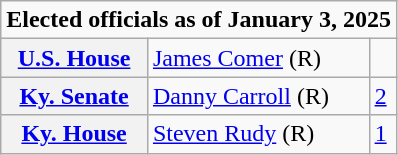<table class=wikitable>
<tr>
<td colspan="3"><strong>Elected officials as of January 3, 2025</strong></td>
</tr>
<tr>
<th scope=row><a href='#'>U.S. House</a></th>
<td><a href='#'>James Comer</a> (R)</td>
<td></td>
</tr>
<tr>
<th scope=row><a href='#'>Ky. Senate</a></th>
<td><a href='#'>Danny Carroll</a> (R)</td>
<td><a href='#'>2</a></td>
</tr>
<tr>
<th scope=row><a href='#'>Ky. House</a></th>
<td><a href='#'>Steven Rudy</a> (R)</td>
<td><a href='#'>1</a></td>
</tr>
</table>
